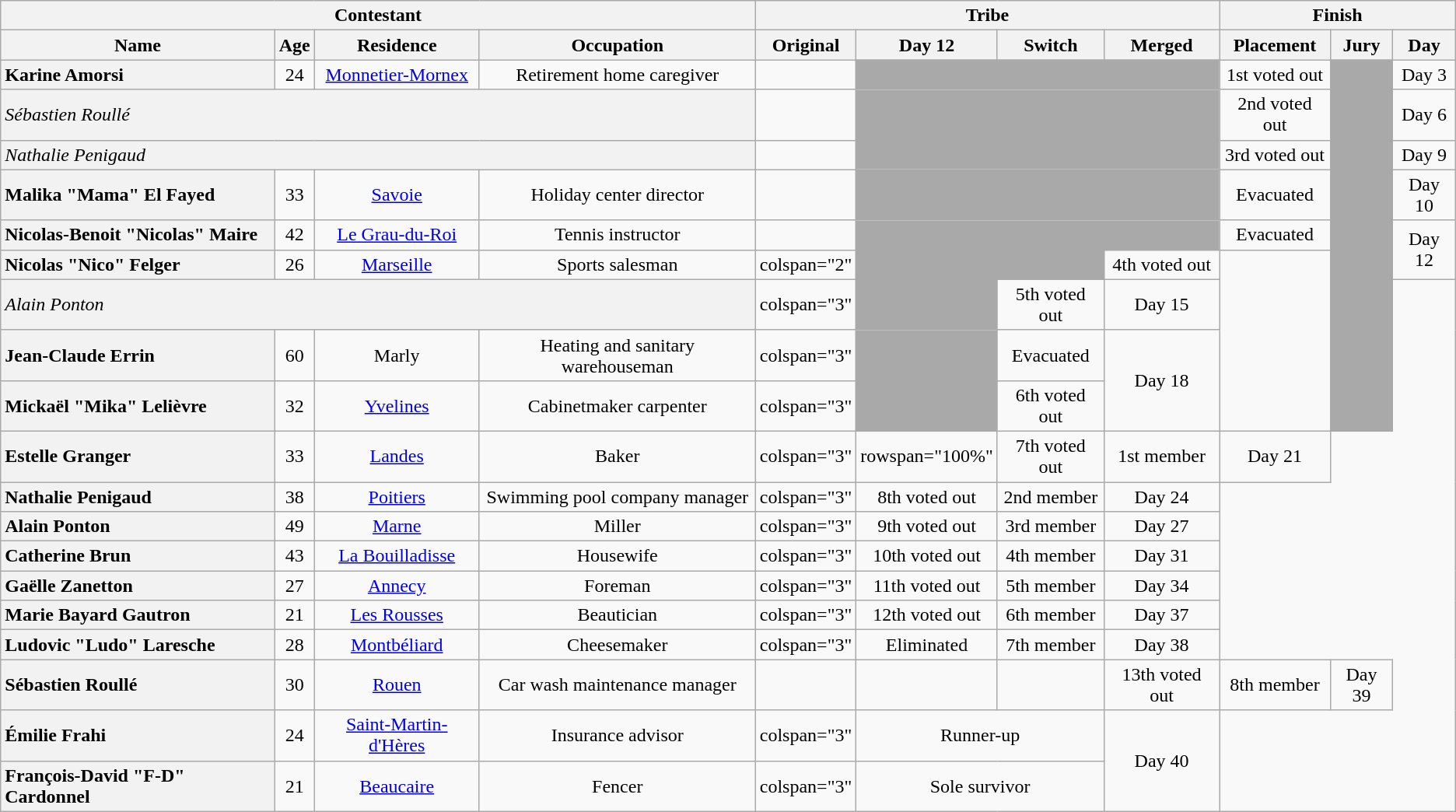<table class="wikitable sortable" style="text-align:center; line-height:normal;">
<tr>
<th colspan="4" scope="colgroup" class="unsortable">Contestant</th>
<th colspan="4" scope="colgroup" class="unsortable">Tribe</th>
<th colspan="3" scope="colgroup" class="unsortable">Finish</th>
</tr>
<tr>
<th scope="col">Name</th>
<th scope="col">Age</th>
<th scope="col" class="unsortable">Residence</th>
<th scope="col" class="unsortable">Occupation</th>
<th scope="col">Original</th>
<th scope="col">Day 12</th>
<th scope="col">Switch</th>
<th class="unsortable">Merged</th>
<th scope="col" class=unsortable>Placement</th>
<th scope="col" class=unsortable>Jury</th>
<th scope="col" class=unsortable>Day</th>
</tr>
<tr>
<th scope="row" style="text-align:left;">Karine Amorsi</th>
<td>24</td>
<td><a href='#'>Monnetier-Mornex</a></td>
<td>Retirement home caregiver</td>
<td></td>
<td colspan="3" style="background:darkgray; border:none;"></td>
<td>1st voted out</td>
<td rowspan="9" style="background:darkgray; border:none;"></td>
<td>Day 3</td>
</tr>
<tr>
<th scope="row" colspan="4" style="text-align:left; font-weight:normal;"><em>Sébastien Roullé</em></th>
<td></td>
<td colspan="3" style="background:darkgray; border:none;"></td>
<td>2nd voted out</td>
<td>Day 6</td>
</tr>
<tr>
<th scope="row" colspan="4" style="text-align:left; font-weight:normal;"><em>Nathalie Penigaud</em></th>
<td></td>
<td colspan="3" style="background:darkgray; border:none;"></td>
<td>3rd voted out</td>
<td>Day 9</td>
</tr>
<tr>
<th scope="row" style="text-align:left;">Malika "Mama" El Fayed</th>
<td>33</td>
<td><a href='#'>Savoie</a></td>
<td>Holiday center director</td>
<td></td>
<td colspan="3" style="background:darkgray; border:none;"></td>
<td>Evacuated</td>
<td>Day 10</td>
</tr>
<tr>
<th scope="row" style="text-align:left;">Nicolas-Benoit "Nicolas" Maire</th>
<td>42</td>
<td><a href='#'>Le Grau-du-Roi</a></td>
<td>Tennis instructor</td>
<td></td>
<td colspan="3" style="background:darkgray; border:none;"></td>
<td>Evacuated</td>
<td rowspan="2">Day 12</td>
</tr>
<tr>
<th scope="row" style="text-align:left;">Nicolas "Nico" Felger</th>
<td>26</td>
<td><a href='#'>Marseille</a></td>
<td>Sports salesman</td>
<td>colspan="2" </td>
<td colspan="2" style="background:darkgray; border:none;"></td>
<td>4th voted out</td>
</tr>
<tr>
<th scope="row" colspan="4" style="text-align:left; font-weight:normal;"><em>Alain Ponton</em></th>
<td>colspan="3" </td>
<td style="background:darkgray; border:none;"></td>
<td>5th voted out</td>
<td>Day 15</td>
</tr>
<tr>
<th scope="row" style="text-align:left;">Jean-Claude Errin</th>
<td>60</td>
<td>Marly</td>
<td>Heating and sanitary warehouseman</td>
<td>colspan="3" </td>
<td style="background:darkgray; border:none;"></td>
<td>Evacuated</td>
<td rowspan="2">Day 18</td>
</tr>
<tr>
<th scope="row" style="text-align:left;">Mickaël "Mika" Lelièvre</th>
<td>32</td>
<td><a href='#'>Yvelines</a></td>
<td>Cabinetmaker carpenter</td>
<td>colspan="3" </td>
<td style="background:darkgray; border:none;"></td>
<td>6th voted out</td>
</tr>
<tr>
<th scope="row" style="text-align:left;">Estelle Granger</th>
<td>33</td>
<td><a href='#'>Landes</a></td>
<td>Baker</td>
<td>colspan="3" </td>
<td>rowspan="100%" </td>
<td>7th voted out</td>
<td>1st member</td>
<td>Day 21</td>
</tr>
<tr>
<th scope="row" style="text-align:left;">Nathalie Penigaud</th>
<td>38</td>
<td><a href='#'>Poitiers</a></td>
<td>Swimming pool company manager</td>
<td>colspan="3" </td>
<td>8th voted out</td>
<td>2nd member</td>
<td>Day 24</td>
</tr>
<tr>
<th scope="row" style="text-align:left;">Alain Ponton</th>
<td>49</td>
<td><a href='#'>Marne</a></td>
<td>Miller</td>
<td>colspan="3" </td>
<td>9th voted out</td>
<td>3rd member</td>
<td>Day 27</td>
</tr>
<tr>
<th scope="row" style="text-align:left;">Catherine Brun</th>
<td>43</td>
<td><a href='#'>La Bouilladisse</a></td>
<td>Housewife</td>
<td>colspan="3" </td>
<td>10th voted out</td>
<td>4th member</td>
<td>Day 31</td>
</tr>
<tr>
<th scope="row" style="text-align:left;">Gaëlle Zanetton</th>
<td>27</td>
<td><a href='#'>Annecy</a></td>
<td>Foreman</td>
<td>colspan="3" </td>
<td>11th voted out</td>
<td>5th member</td>
<td>Day 34</td>
</tr>
<tr>
<th scope="row" style="text-align:left;">Marie Bayard Gautron</th>
<td>21</td>
<td><a href='#'>Les Rousses</a></td>
<td>Beautician</td>
<td>colspan="3" </td>
<td>12th voted out</td>
<td>6th member</td>
<td>Day 37</td>
</tr>
<tr>
<th scope="row" style="text-align:left;">Ludovic "Ludo" Laresche</th>
<td>28</td>
<td><a href='#'>Montbéliard</a></td>
<td>Cheesemaker</td>
<td>colspan="3" </td>
<td>Eliminated</td>
<td>7th member</td>
<td>Day 38</td>
</tr>
<tr>
<th scope="row" style="text-align:left;">Sébastien Roullé</th>
<td>30</td>
<td><a href='#'>Rouen</a></td>
<td>Car wash maintenance manager</td>
<td></td>
<td></td>
<td></td>
<td>13th voted out</td>
<td>8th member</td>
<td>Day 39</td>
</tr>
<tr>
<th scope="row" style="text-align:left;">Émilie Frahi</th>
<td>24</td>
<td><a href='#'>Saint-Martin-d'Hères</a></td>
<td>Insurance advisor</td>
<td>colspan="3" </td>
<td colspan="2">Runner-up</td>
<td rowspan="2">Day 40</td>
</tr>
<tr>
<th scope="row" style="text-align:left;">François-David "F-D" Cardonnel</th>
<td>21</td>
<td><a href='#'>Beaucaire</a></td>
<td>Fencer</td>
<td>colspan="3" </td>
<td colspan="2">Sole survivor</td>
</tr>
</table>
